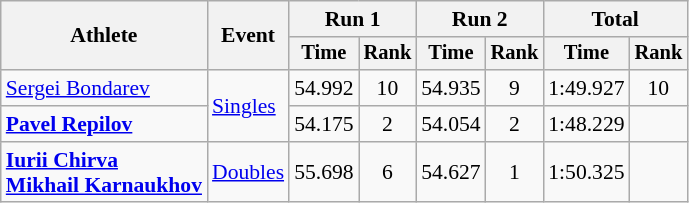<table class="wikitable" style="font-size:90%; text-align:center;">
<tr>
<th rowspan=2>Athlete</th>
<th rowspan=2>Event</th>
<th colspan=2>Run 1</th>
<th colspan=2>Run 2</th>
<th colspan=2>Total</th>
</tr>
<tr style="font-size:95%">
<th>Time</th>
<th>Rank</th>
<th>Time</th>
<th>Rank</th>
<th>Time</th>
<th>Rank</th>
</tr>
<tr>
<td align=left><a href='#'>Sergei Bondarev</a></td>
<td rowspan=2 align=left><a href='#'>Singles</a></td>
<td>54.992</td>
<td>10</td>
<td>54.935</td>
<td>9</td>
<td>1:49.927</td>
<td>10</td>
</tr>
<tr>
<td align=left><strong><a href='#'>Pavel Repilov</a></strong></td>
<td>54.175</td>
<td>2</td>
<td>54.054</td>
<td>2</td>
<td>1:48.229</td>
<td></td>
</tr>
<tr>
<td align=left><strong><a href='#'>Iurii Chirva</a><br><a href='#'>Mikhail Karnaukhov</a></strong></td>
<td align=left><a href='#'>Doubles</a></td>
<td>55.698</td>
<td>6</td>
<td>54.627</td>
<td>1</td>
<td>1:50.325</td>
<td></td>
</tr>
</table>
